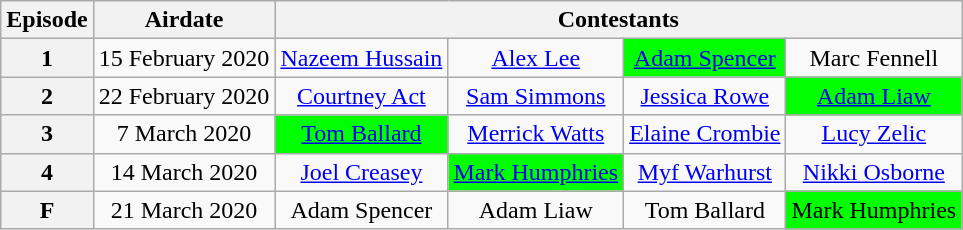<table class="wikitable" style="text-align:center; line-height:18px;">
<tr>
<th>Episode</th>
<th>Airdate</th>
<th colspan=4>Contestants</th>
</tr>
<tr>
<th>1</th>
<td>15 February 2020</td>
<td><a href='#'>Nazeem Hussain</a></td>
<td><a href='#'>Alex Lee</a></td>
<td style="background:lime;"><a href='#'>Adam Spencer</a></td>
<td>Marc Fennell</td>
</tr>
<tr>
<th>2</th>
<td>22 February 2020</td>
<td><a href='#'>Courtney Act</a></td>
<td><a href='#'>Sam Simmons</a></td>
<td><a href='#'>Jessica Rowe</a></td>
<td style="background:lime;"><a href='#'>Adam Liaw</a></td>
</tr>
<tr>
<th>3</th>
<td>7 March 2020</td>
<td style="background:lime;"><a href='#'>Tom Ballard</a></td>
<td><a href='#'>Merrick Watts</a></td>
<td><a href='#'>Elaine Crombie</a></td>
<td><a href='#'>Lucy Zelic</a></td>
</tr>
<tr>
<th>4</th>
<td>14 March 2020</td>
<td><a href='#'>Joel Creasey</a></td>
<td style="background:lime;"><a href='#'>Mark Humphries</a></td>
<td><a href='#'>Myf Warhurst</a></td>
<td><a href='#'>Nikki Osborne</a></td>
</tr>
<tr>
<th>F</th>
<td>21 March 2020</td>
<td>Adam Spencer</td>
<td>Adam Liaw</td>
<td>Tom Ballard</td>
<td style="background:lime;">Mark Humphries</td>
</tr>
</table>
